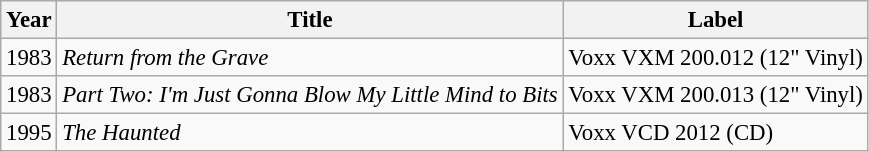<table class="wikitable" style="font-size:95%;">
<tr>
<th>Year</th>
<th>Title</th>
<th>Label</th>
</tr>
<tr>
<td>1983</td>
<td><em>Return from the Grave</em></td>
<td>Voxx VXM 200.012 (12" Vinyl)</td>
</tr>
<tr>
<td>1983</td>
<td><em>Part Two: I'm Just Gonna Blow My Little Mind to Bits</em></td>
<td>Voxx VXM 200.013 (12" Vinyl)</td>
</tr>
<tr>
<td>1995</td>
<td><em>The Haunted</em></td>
<td>Voxx VCD 2012 (CD)</td>
</tr>
</table>
